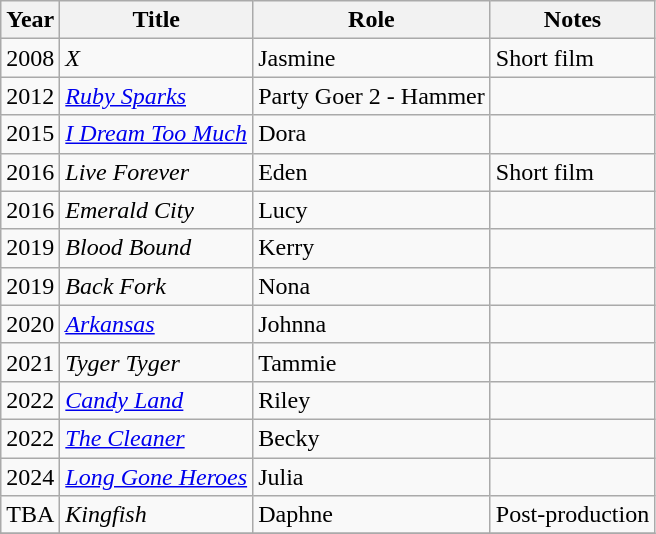<table class="wikitable sortable">
<tr>
<th>Year</th>
<th>Title</th>
<th>Role</th>
<th class="unsortable">Notes</th>
</tr>
<tr>
<td>2008</td>
<td><em>X</em></td>
<td>Jasmine</td>
<td>Short film</td>
</tr>
<tr>
<td>2012</td>
<td><em><a href='#'>Ruby Sparks</a></em></td>
<td>Party Goer 2 - Hammer</td>
<td></td>
</tr>
<tr>
<td>2015</td>
<td><em><a href='#'>I Dream Too Much</a></em></td>
<td>Dora</td>
<td></td>
</tr>
<tr>
<td>2016</td>
<td><em>Live Forever</em></td>
<td>Eden</td>
<td>Short film</td>
</tr>
<tr>
<td>2016</td>
<td><em>Emerald City</em></td>
<td>Lucy</td>
<td></td>
</tr>
<tr>
<td>2019</td>
<td><em>Blood Bound</em></td>
<td>Kerry</td>
<td></td>
</tr>
<tr>
<td>2019</td>
<td><em>Back Fork</em></td>
<td>Nona</td>
<td></td>
</tr>
<tr>
<td>2020</td>
<td><em><a href='#'>Arkansas</a></em></td>
<td>Johnna</td>
<td></td>
</tr>
<tr>
<td>2021</td>
<td><em>Tyger Tyger</em></td>
<td>Tammie</td>
<td></td>
</tr>
<tr>
<td>2022</td>
<td><em><a href='#'>Candy Land</a></em></td>
<td>Riley</td>
<td></td>
</tr>
<tr>
<td>2022</td>
<td><em><a href='#'>The Cleaner</a></em></td>
<td>Becky</td>
<td></td>
</tr>
<tr>
<td>2024</td>
<td><em><a href='#'>Long Gone Heroes</a></em></td>
<td>Julia</td>
<td></td>
</tr>
<tr>
<td>TBA</td>
<td><em>Kingfish</em></td>
<td>Daphne</td>
<td>Post-production</td>
</tr>
<tr>
</tr>
</table>
